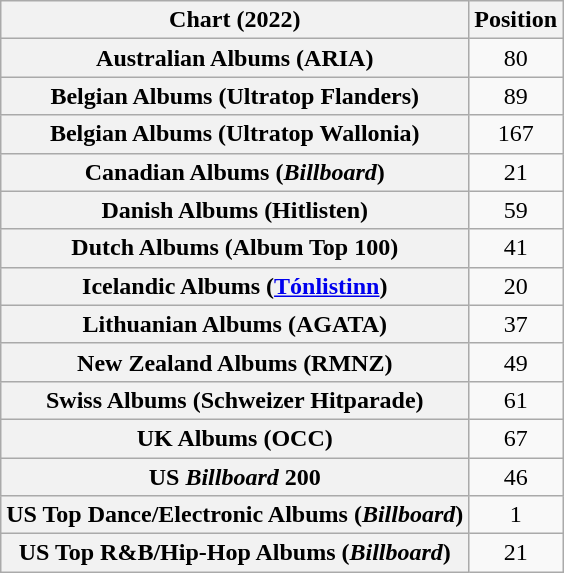<table class="wikitable sortable plainrowheaders" style="text-align:center">
<tr>
<th scope="col">Chart (2022)</th>
<th scope="col">Position</th>
</tr>
<tr>
<th scope="row">Australian Albums (ARIA)</th>
<td>80</td>
</tr>
<tr>
<th scope="row">Belgian Albums (Ultratop Flanders)</th>
<td>89</td>
</tr>
<tr>
<th scope="row">Belgian Albums (Ultratop Wallonia)</th>
<td>167</td>
</tr>
<tr>
<th scope="row">Canadian Albums (<em>Billboard</em>)</th>
<td>21</td>
</tr>
<tr>
<th scope="row">Danish Albums (Hitlisten)</th>
<td>59</td>
</tr>
<tr>
<th scope="row">Dutch Albums (Album Top 100)</th>
<td>41</td>
</tr>
<tr>
<th scope="row">Icelandic Albums (<a href='#'>Tónlistinn</a>)</th>
<td>20</td>
</tr>
<tr>
<th scope="row">Lithuanian Albums (AGATA)</th>
<td>37</td>
</tr>
<tr>
<th scope="row">New Zealand Albums (RMNZ)</th>
<td>49</td>
</tr>
<tr>
<th scope="row">Swiss Albums (Schweizer Hitparade)</th>
<td>61</td>
</tr>
<tr>
<th scope="row">UK Albums (OCC)</th>
<td>67</td>
</tr>
<tr>
<th scope="row">US <em>Billboard</em> 200</th>
<td>46</td>
</tr>
<tr>
<th scope="row">US Top Dance/Electronic Albums (<em>Billboard</em>)</th>
<td>1</td>
</tr>
<tr>
<th scope="row">US Top R&B/Hip-Hop Albums (<em>Billboard</em>)</th>
<td>21</td>
</tr>
</table>
